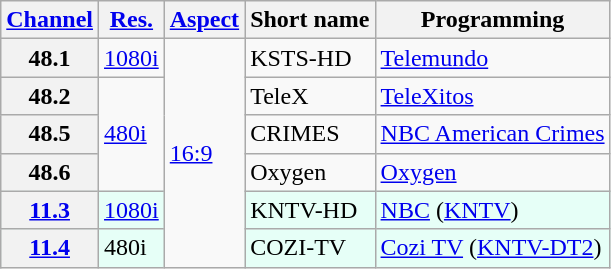<table class="wikitable">
<tr>
<th scope = "col"><a href='#'>Channel</a></th>
<th scope = "col"><a href='#'>Res.</a></th>
<th scope = "col"><a href='#'>Aspect</a></th>
<th scope = "col">Short name</th>
<th scope = "col">Programming</th>
</tr>
<tr>
<th scope = "row">48.1</th>
<td><a href='#'>1080i</a></td>
<td rowspan=6><a href='#'>16:9</a></td>
<td>KSTS-HD</td>
<td><a href='#'>Telemundo</a></td>
</tr>
<tr>
<th scope = "row">48.2</th>
<td rowspan=3><a href='#'>480i</a></td>
<td>TeleX</td>
<td><a href='#'>TeleXitos</a></td>
</tr>
<tr>
<th scope = "row">48.5</th>
<td>CRIMES</td>
<td><a href='#'>NBC American Crimes</a></td>
</tr>
<tr>
<th scope = "row">48.6</th>
<td>Oxygen</td>
<td><a href='#'>Oxygen</a></td>
</tr>
<tr style="background-color: #E6FFF7;">
<th scope = "row"><a href='#'>11.3</a></th>
<td><a href='#'>1080i</a></td>
<td>KNTV-HD</td>
<td><a href='#'>NBC</a> (<a href='#'>KNTV</a>)</td>
</tr>
<tr style="background-color: #E6FFF7;">
<th scope = "row"><a href='#'>11.4</a></th>
<td>480i</td>
<td>COZI-TV</td>
<td><a href='#'>Cozi TV</a> (<a href='#'>KNTV-DT2</a>)</td>
</tr>
</table>
